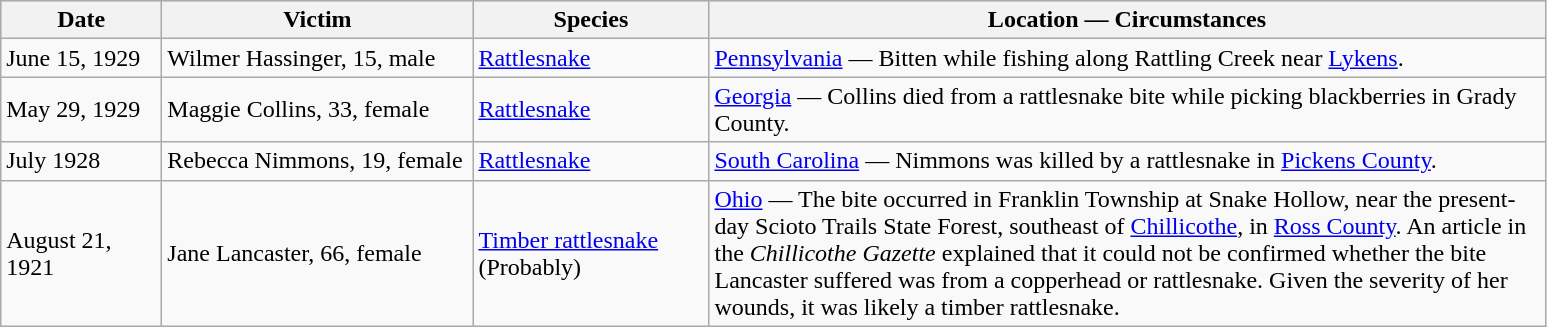<table class="wikitable">
<tr bgcolor="#CCCCCC">
<th style="width:100px;">Date</th>
<th width="200">Victim</th>
<th style="width:150px;">Species</th>
<th style="width:550px;">Location — Circumstances</th>
</tr>
<tr>
<td>June 15, 1929</td>
<td>Wilmer Hassinger, 15, male</td>
<td><a href='#'>Rattlesnake</a></td>
<td><a href='#'>Pennsylvania</a> — Bitten while fishing along Rattling Creek near <a href='#'>Lykens</a>.</td>
</tr>
<tr>
<td>May 29, 1929</td>
<td>Maggie Collins, 33, female</td>
<td><a href='#'>Rattlesnake</a></td>
<td><a href='#'>Georgia</a> — Collins died from a rattlesnake bite while picking blackberries in Grady County.</td>
</tr>
<tr>
<td>July 1928</td>
<td>Rebecca Nimmons, 19, female</td>
<td><a href='#'>Rattlesnake</a></td>
<td><a href='#'>South Carolina</a> — Nimmons was killed by a rattlesnake in <a href='#'>Pickens County</a>.</td>
</tr>
<tr>
<td>August 21, 1921</td>
<td>Jane Lancaster, 66, female</td>
<td><a href='#'>Timber rattlesnake</a> (Probably)</td>
<td><a href='#'>Ohio</a> — The bite occurred in Franklin Township at Snake Hollow, near the present-day Scioto Trails State Forest, southeast of <a href='#'>Chillicothe</a>, in <a href='#'>Ross County</a>. An article in the <em>Chillicothe Gazette</em> explained that it could not be confirmed whether the bite Lancaster suffered was from a copperhead or rattlesnake. Given the severity of her wounds, it was likely a timber rattlesnake.</td>
</tr>
</table>
